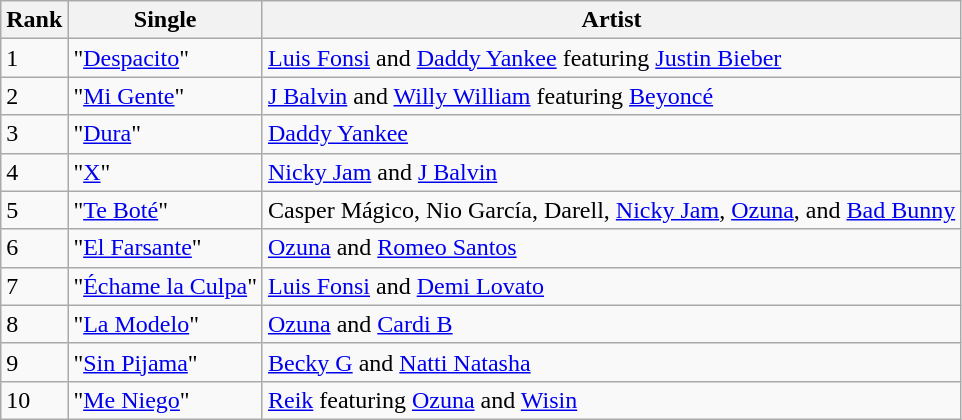<table class="wikitable sortable">
<tr>
<th>Rank</th>
<th>Single</th>
<th>Artist</th>
</tr>
<tr>
<td>1</td>
<td>"<a href='#'>Despacito</a>"</td>
<td><a href='#'>Luis Fonsi</a> and <a href='#'>Daddy Yankee</a> featuring <a href='#'>Justin Bieber</a></td>
</tr>
<tr>
<td>2</td>
<td>"<a href='#'>Mi Gente</a>"</td>
<td><a href='#'>J Balvin</a> and <a href='#'>Willy William</a> featuring <a href='#'>Beyoncé</a></td>
</tr>
<tr>
<td>3</td>
<td>"<a href='#'>Dura</a>"</td>
<td><a href='#'>Daddy Yankee</a></td>
</tr>
<tr>
<td>4</td>
<td>"<a href='#'>X</a>"</td>
<td><a href='#'>Nicky Jam</a> and <a href='#'>J Balvin</a></td>
</tr>
<tr>
<td>5</td>
<td>"<a href='#'>Te Boté</a>"</td>
<td>Casper Mágico, Nio García, Darell, <a href='#'>Nicky Jam</a>, <a href='#'>Ozuna</a>, and <a href='#'>Bad Bunny</a></td>
</tr>
<tr>
<td>6</td>
<td>"<a href='#'>El Farsante</a>"</td>
<td><a href='#'>Ozuna</a> and <a href='#'>Romeo Santos</a></td>
</tr>
<tr>
<td>7</td>
<td>"<a href='#'>Échame la Culpa</a>"</td>
<td><a href='#'>Luis Fonsi</a> and <a href='#'>Demi Lovato</a></td>
</tr>
<tr>
<td>8</td>
<td>"<a href='#'>La Modelo</a>"</td>
<td><a href='#'>Ozuna</a> and <a href='#'>Cardi B</a></td>
</tr>
<tr>
<td>9</td>
<td>"<a href='#'>Sin Pijama</a>"</td>
<td><a href='#'>Becky G</a> and <a href='#'>Natti Natasha</a></td>
</tr>
<tr>
<td>10</td>
<td>"<a href='#'>Me Niego</a>"</td>
<td><a href='#'>Reik</a> featuring <a href='#'>Ozuna</a> and <a href='#'>Wisin</a></td>
</tr>
</table>
